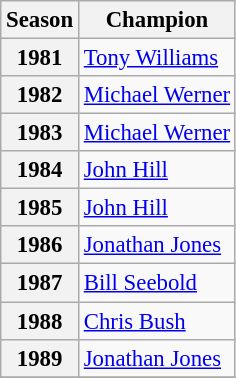<table class="wikitable" style="font-size: 95%;">
<tr>
<th>Season</th>
<th>Champion</th>
</tr>
<tr>
<th>1981</th>
<td> <a href='#'>Tony Williams</a></td>
</tr>
<tr>
<th>1982</th>
<td> <a href='#'>Michael Werner</a></td>
</tr>
<tr>
<th>1983</th>
<td> <a href='#'>Michael Werner</a></td>
</tr>
<tr>
<th>1984</th>
<td> <a href='#'>John Hill</a></td>
</tr>
<tr>
<th>1985</th>
<td> <a href='#'>John Hill</a></td>
</tr>
<tr>
<th>1986</th>
<td> <a href='#'>Jonathan Jones</a></td>
</tr>
<tr>
<th>1987</th>
<td> <a href='#'>Bill Seebold</a></td>
</tr>
<tr>
<th>1988</th>
<td> <a href='#'>Chris Bush</a></td>
</tr>
<tr>
<th>1989</th>
<td> <a href='#'>Jonathan Jones</a></td>
</tr>
<tr>
</tr>
</table>
